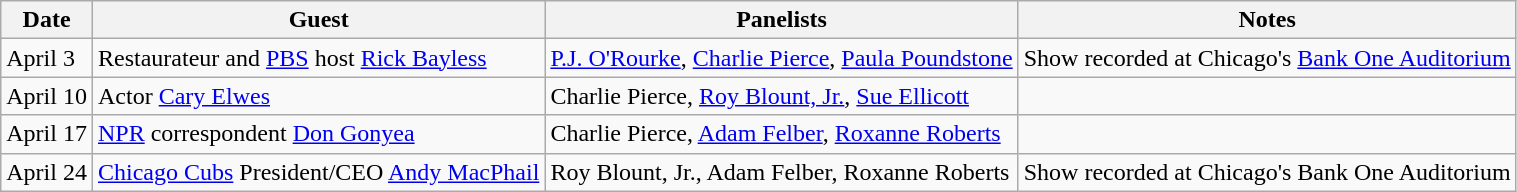<table class="wikitable">
<tr ">
<th>Date</th>
<th>Guest</th>
<th>Panelists</th>
<th>Notes</th>
</tr>
<tr>
<td>April 3</td>
<td>Restaurateur and <a href='#'>PBS</a> host <a href='#'>Rick Bayless</a></td>
<td><a href='#'>P.J. O'Rourke</a>, <a href='#'>Charlie Pierce</a>, <a href='#'>Paula Poundstone</a></td>
<td>Show recorded at Chicago's <a href='#'>Bank One Auditorium</a></td>
</tr>
<tr>
<td>April 10</td>
<td>Actor <a href='#'>Cary Elwes</a></td>
<td>Charlie Pierce, <a href='#'>Roy Blount, Jr.</a>, <a href='#'>Sue Ellicott</a></td>
<td></td>
</tr>
<tr>
<td>April 17</td>
<td><a href='#'>NPR</a> correspondent <a href='#'>Don Gonyea</a></td>
<td>Charlie Pierce, <a href='#'>Adam Felber</a>, <a href='#'>Roxanne Roberts</a></td>
<td></td>
</tr>
<tr>
<td>April 24</td>
<td><a href='#'>Chicago Cubs</a> President/CEO <a href='#'>Andy MacPhail</a></td>
<td>Roy Blount, Jr., Adam Felber, Roxanne Roberts</td>
<td>Show recorded at Chicago's Bank One Auditorium</td>
</tr>
</table>
